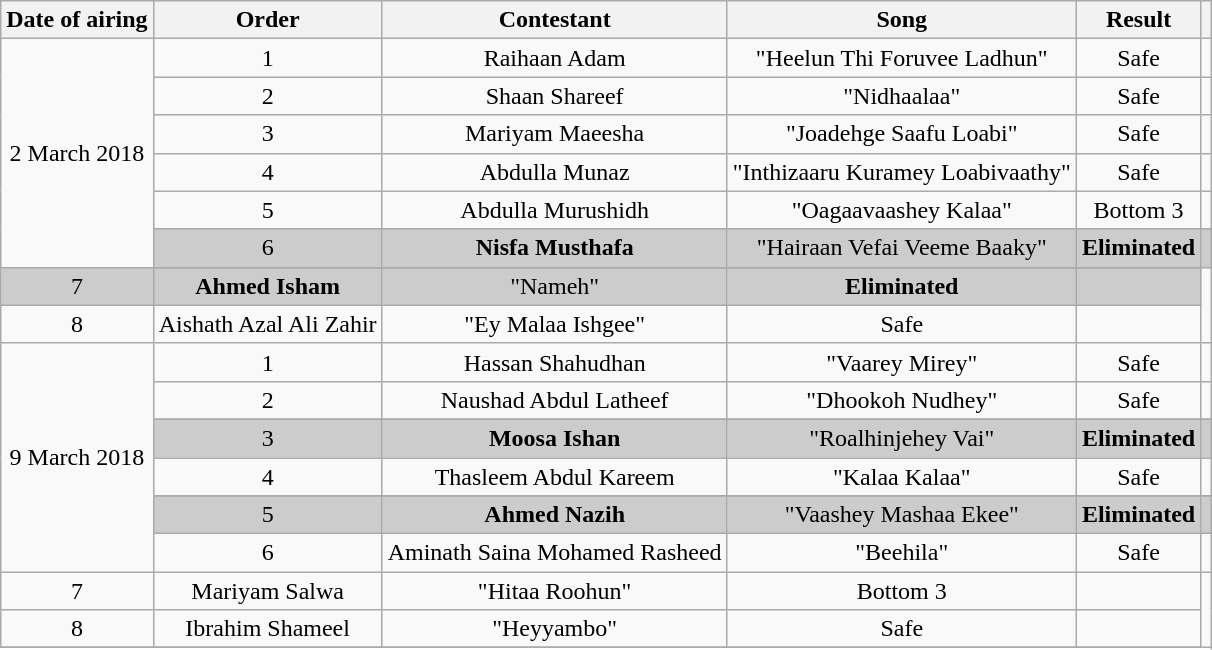<table class="wikitable" style="text-align:center;">
<tr>
<th>Date of airing</th>
<th>Order</th>
<th>Contestant</th>
<th>Song</th>
<th>Result</th>
<th></th>
</tr>
<tr>
<td rowspan=8>2 March 2018</td>
<td>1</td>
<td>Raihaan Adam</td>
<td>"Heelun Thi Foruvee Ladhun"</td>
<td>Safe</td>
<td></td>
</tr>
<tr>
<td>2</td>
<td>Shaan Shareef</td>
<td>"Nidhaalaa"</td>
<td>Safe</td>
<td></td>
</tr>
<tr>
<td>3</td>
<td>Mariyam Maeesha</td>
<td>"Joadehge Saafu Loabi"</td>
<td>Safe</td>
<td></td>
</tr>
<tr>
<td>4</td>
<td>Abdulla Munaz</td>
<td>"Inthizaaru Kuramey Loabivaathy"</td>
<td>Safe</td>
<td></td>
</tr>
<tr>
<td>5</td>
<td>Abdulla Murushidh</td>
<td>"Oagaavaashey Kalaa"</td>
<td>Bottom 3</td>
<td></td>
</tr>
<tr>
</tr>
<tr style="background:#ccc">
<td>6</td>
<td><strong>Nisfa Musthafa</strong></td>
<td>"Hairaan Vefai Veeme Baaky"</td>
<td><strong>Eliminated</strong></td>
<td></td>
</tr>
<tr>
</tr>
<tr style="background:#ccc">
<td>7</td>
<td><strong>Ahmed Isham</strong></td>
<td>"Nameh"</td>
<td><strong>Eliminated</strong></td>
<td></td>
</tr>
<tr>
<td>8</td>
<td>Aishath Azal Ali Zahir</td>
<td>"Ey Malaa Ishgee"</td>
<td>Safe</td>
<td></td>
</tr>
<tr>
<td rowspan=8>9 March 2018</td>
<td>1</td>
<td>Hassan Shahudhan</td>
<td>"Vaarey Mirey"</td>
<td>Safe</td>
<td></td>
</tr>
<tr>
<td>2</td>
<td>Naushad Abdul Latheef</td>
<td>"Dhookoh Nudhey"</td>
<td>Safe</td>
<td></td>
</tr>
<tr>
</tr>
<tr style="background:#ccc">
<td>3</td>
<td><strong>Moosa Ishan</strong></td>
<td>"Roalhinjehey Vai"</td>
<td><strong>Eliminated</strong></td>
<td></td>
</tr>
<tr>
<td>4</td>
<td>Thasleem Abdul Kareem</td>
<td>"Kalaa Kalaa"</td>
<td>Safe</td>
<td></td>
</tr>
<tr>
</tr>
<tr style="background:#ccc">
<td>5</td>
<td><strong>Ahmed Nazih</strong></td>
<td>"Vaashey Mashaa Ekee"</td>
<td><strong>Eliminated</strong></td>
<td></td>
</tr>
<tr>
<td>6</td>
<td>Aminath Saina Mohamed Rasheed</td>
<td>"Beehila"</td>
<td>Safe</td>
<td></td>
</tr>
<tr>
<td>7</td>
<td>Mariyam Salwa</td>
<td>"Hitaa Roohun"</td>
<td>Bottom 3</td>
<td></td>
</tr>
<tr>
<td>8</td>
<td>Ibrahim Shameel</td>
<td>"Heyyambo"</td>
<td>Safe</td>
<td></td>
</tr>
<tr>
</tr>
</table>
